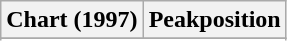<table class="wikitable sortable">
<tr>
<th>Chart (1997)</th>
<th>Peakposition</th>
</tr>
<tr>
</tr>
<tr>
</tr>
</table>
